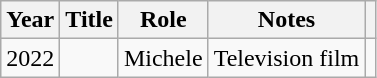<table class="wikitable sortable">
<tr>
<th>Year</th>
<th>Title</th>
<th>Role</th>
<th class="unsortable">Notes</th>
<th class="unsortable"></th>
</tr>
<tr>
<td>2022</td>
<td><em></em></td>
<td>Michele</td>
<td>Television film</td>
<td></td>
</tr>
</table>
